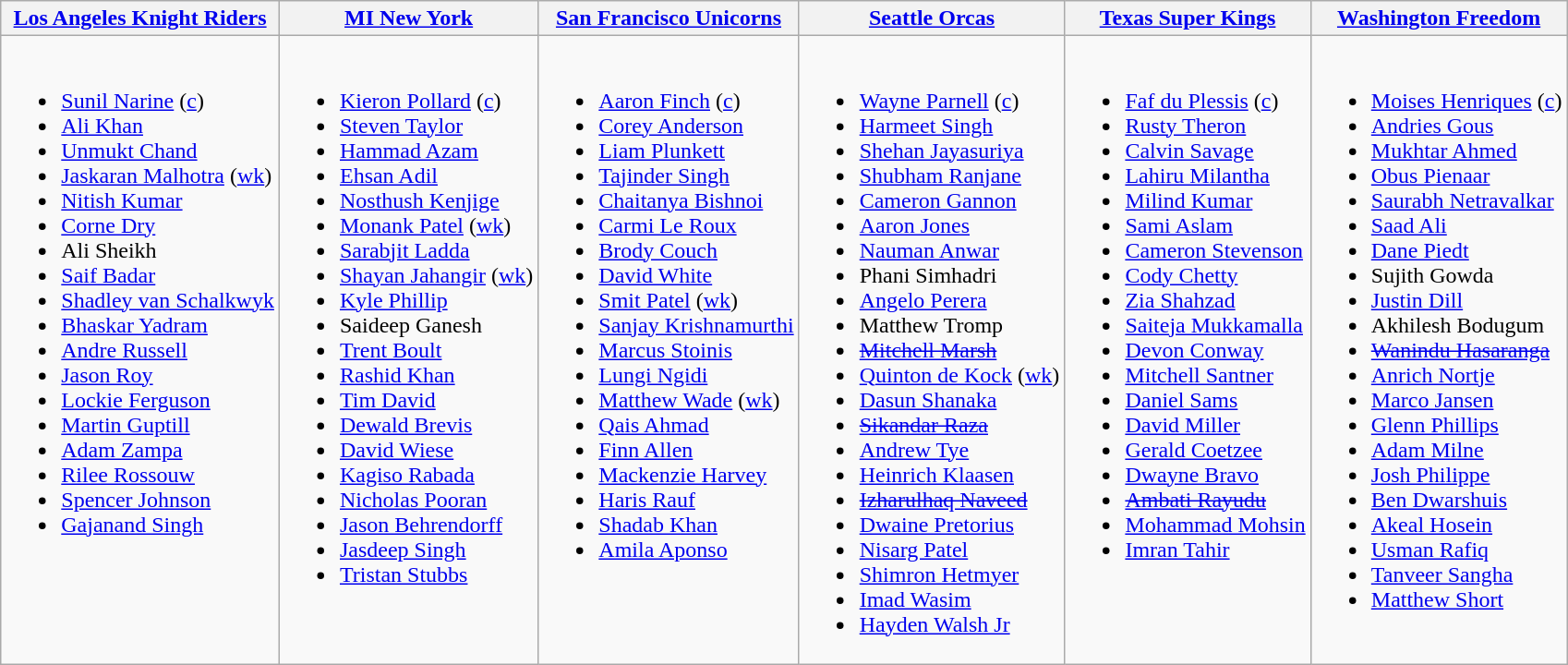<table class="wikitable">
<tr>
<th><a href='#'>Los Angeles Knight Riders</a></th>
<th><a href='#'>MI New York</a></th>
<th><a href='#'>San Francisco Unicorns</a></th>
<th><a href='#'>Seattle Orcas</a></th>
<th><a href='#'>Texas Super Kings</a></th>
<th><a href='#'>Washington Freedom</a></th>
</tr>
<tr>
<td valign=top><br><ul><li><a href='#'>Sunil Narine</a> (<a href='#'>c</a>)</li><li><a href='#'>Ali Khan</a></li><li><a href='#'>Unmukt Chand</a></li><li><a href='#'>Jaskaran Malhotra</a> (<a href='#'>wk</a>)</li><li><a href='#'>Nitish Kumar</a></li><li><a href='#'>Corne Dry</a></li><li>Ali Sheikh</li><li><a href='#'>Saif Badar</a></li><li><a href='#'>Shadley van Schalkwyk</a></li><li><a href='#'>Bhaskar Yadram</a></li><li><a href='#'>Andre Russell</a></li><li><a href='#'>Jason Roy</a></li><li><a href='#'>Lockie Ferguson</a></li><li><a href='#'>Martin Guptill</a></li><li><a href='#'>Adam Zampa</a></li><li><a href='#'>Rilee Rossouw</a></li><li><a href='#'>Spencer Johnson</a></li><li><a href='#'>Gajanand Singh</a></li></ul></td>
<td valign=top><br><ul><li><a href='#'>Kieron Pollard</a> (<a href='#'>c</a>)</li><li><a href='#'>Steven Taylor</a></li><li><a href='#'>Hammad Azam</a></li><li><a href='#'>Ehsan Adil</a></li><li><a href='#'>Nosthush Kenjige</a></li><li><a href='#'>Monank Patel</a> (<a href='#'>wk</a>)</li><li><a href='#'>Sarabjit Ladda</a></li><li><a href='#'>Shayan Jahangir</a> (<a href='#'>wk</a>)</li><li><a href='#'>Kyle Phillip</a></li><li>Saideep Ganesh</li><li><a href='#'>Trent Boult</a></li><li><a href='#'>Rashid Khan</a></li><li><a href='#'>Tim David</a></li><li><a href='#'>Dewald Brevis</a></li><li><a href='#'>David Wiese</a></li><li><a href='#'>Kagiso Rabada</a></li><li><a href='#'>Nicholas Pooran</a></li><li><a href='#'>Jason Behrendorff</a></li><li><a href='#'>Jasdeep Singh</a></li><li><a href='#'>Tristan Stubbs</a></li></ul></td>
<td valign=top><br><ul><li><a href='#'>Aaron Finch</a> (<a href='#'>c</a>)</li><li><a href='#'>Corey Anderson</a></li><li><a href='#'>Liam Plunkett</a></li><li><a href='#'>Tajinder Singh</a></li><li><a href='#'>Chaitanya Bishnoi</a></li><li><a href='#'>Carmi Le Roux</a></li><li><a href='#'>Brody Couch</a></li><li><a href='#'>David White</a></li><li><a href='#'>Smit Patel</a> (<a href='#'>wk</a>)</li><li><a href='#'>Sanjay Krishnamurthi</a></li><li><a href='#'>Marcus Stoinis</a></li><li><a href='#'>Lungi Ngidi</a></li><li><a href='#'>Matthew Wade</a> (<a href='#'>wk</a>)</li><li><a href='#'>Qais Ahmad</a></li><li><a href='#'>Finn Allen</a></li><li><a href='#'>Mackenzie Harvey</a></li><li><a href='#'>Haris Rauf</a></li><li><a href='#'>Shadab Khan</a></li><li><a href='#'>Amila Aponso</a></li></ul></td>
<td valign=top><br><ul><li><a href='#'>Wayne Parnell</a> (<a href='#'>c</a>)</li><li><a href='#'>Harmeet Singh</a></li><li><a href='#'>Shehan Jayasuriya</a></li><li><a href='#'>Shubham Ranjane</a></li><li><a href='#'>Cameron Gannon</a></li><li><a href='#'>Aaron Jones</a></li><li><a href='#'>Nauman Anwar</a></li><li>Phani Simhadri</li><li><a href='#'>Angelo Perera</a></li><li>Matthew Tromp</li><li><a href='#'><s>Mitchell Marsh</s></a></li><li><a href='#'>Quinton de Kock</a> (<a href='#'>wk</a>)</li><li><a href='#'>Dasun Shanaka</a></li><li><a href='#'><s>Sikandar Raza</s></a></li><li><a href='#'>Andrew Tye</a></li><li><a href='#'>Heinrich Klaasen</a></li><li><a href='#'><s>Izharulhaq Naveed</s></a></li><li><a href='#'>Dwaine Pretorius</a></li><li><a href='#'>Nisarg Patel</a></li><li><a href='#'>Shimron Hetmyer</a></li><li><a href='#'>Imad Wasim</a></li><li><a href='#'>Hayden Walsh Jr</a></li></ul></td>
<td valign=top><br><ul><li><a href='#'>Faf du Plessis</a> (<a href='#'>c</a>)</li><li><a href='#'>Rusty Theron</a></li><li><a href='#'>Calvin Savage</a></li><li><a href='#'>Lahiru Milantha</a></li><li><a href='#'>Milind Kumar</a></li><li><a href='#'>Sami Aslam</a></li><li><a href='#'>Cameron Stevenson</a></li><li><a href='#'>Cody Chetty</a></li><li><a href='#'>Zia Shahzad</a></li><li><a href='#'>Saiteja Mukkamalla</a></li><li><a href='#'>Devon Conway</a></li><li><a href='#'>Mitchell Santner</a></li><li><a href='#'>Daniel Sams</a></li><li><a href='#'>David Miller</a></li><li><a href='#'>Gerald Coetzee</a></li><li><a href='#'>Dwayne Bravo</a></li><li><a href='#'><s>Ambati Rayudu</s></a></li><li><a href='#'>Mohammad Mohsin</a></li><li><a href='#'>Imran Tahir</a></li></ul></td>
<td valign=top><br><ul><li><a href='#'>Moises Henriques</a> (<a href='#'>c</a>)</li><li><a href='#'>Andries Gous</a></li><li><a href='#'>Mukhtar Ahmed</a></li><li><a href='#'>Obus Pienaar</a></li><li><a href='#'>Saurabh Netravalkar</a></li><li><a href='#'>Saad Ali</a></li><li><a href='#'>Dane Piedt</a></li><li>Sujith Gowda</li><li><a href='#'>Justin Dill</a></li><li>Akhilesh Bodugum</li><li><a href='#'><s>Wanindu Hasaranga</s></a></li><li><a href='#'>Anrich Nortje</a></li><li><a href='#'>Marco Jansen</a></li><li><a href='#'>Glenn Phillips</a></li><li><a href='#'>Adam Milne</a></li><li><a href='#'>Josh Philippe</a></li><li><a href='#'>Ben Dwarshuis</a></li><li><a href='#'>Akeal Hosein</a></li><li><a href='#'>Usman Rafiq</a></li><li><a href='#'>Tanveer Sangha</a></li><li><a href='#'>Matthew Short</a></li></ul></td>
</tr>
</table>
